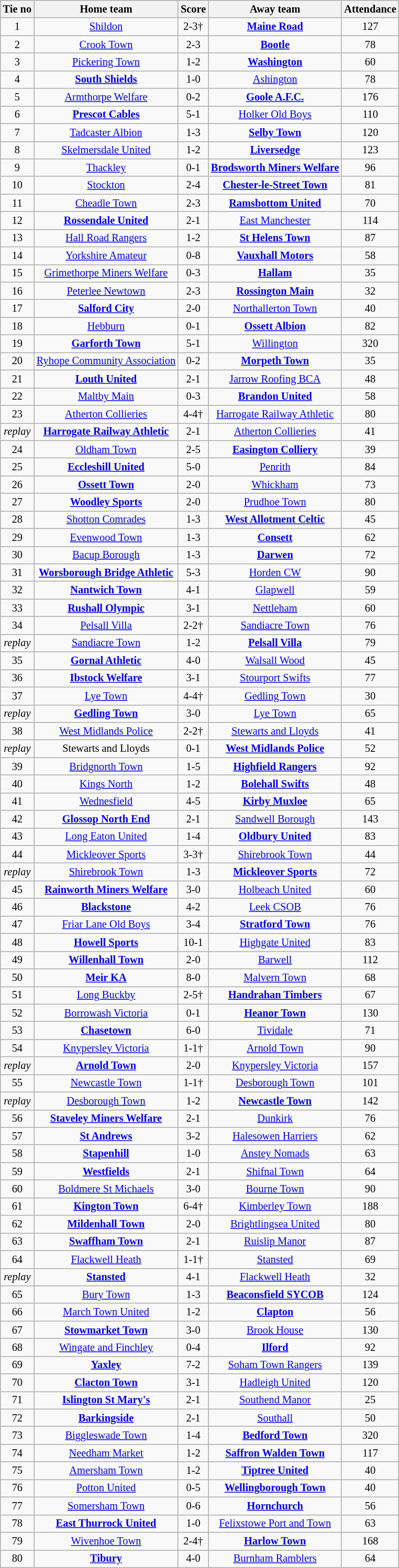<table class="wikitable" style="text-align: center; font-size:85%">
<tr>
<th>Tie no</th>
<th>Home team</th>
<th>Score</th>
<th>Away team</th>
<th>Attendance</th>
</tr>
<tr>
<td>1</td>
<td><a href='#'>Shildon</a></td>
<td>2-3†</td>
<td><strong><a href='#'>Maine Road</a></strong></td>
<td>127</td>
</tr>
<tr>
<td>2</td>
<td><a href='#'>Crook Town</a></td>
<td>2-3</td>
<td><strong><a href='#'>Bootle</a></strong></td>
<td>78</td>
</tr>
<tr>
<td>3</td>
<td><a href='#'>Pickering Town</a></td>
<td>1-2</td>
<td><strong><a href='#'>Washington</a></strong></td>
<td>60</td>
</tr>
<tr>
<td>4</td>
<td><strong><a href='#'>South Shields</a></strong></td>
<td>1-0</td>
<td><a href='#'>Ashington</a></td>
<td>78</td>
</tr>
<tr>
<td>5</td>
<td><a href='#'>Armthorpe Welfare</a></td>
<td>0-2</td>
<td><strong><a href='#'>Goole A.F.C.</a></strong></td>
<td>176</td>
</tr>
<tr>
<td>6</td>
<td><strong><a href='#'>Prescot Cables</a></strong></td>
<td>5-1</td>
<td><a href='#'>Holker Old Boys</a></td>
<td>110</td>
</tr>
<tr>
<td>7</td>
<td><a href='#'>Tadcaster Albion</a></td>
<td>1-3</td>
<td><strong><a href='#'>Selby Town</a></strong></td>
<td>120</td>
</tr>
<tr>
<td>8</td>
<td><a href='#'>Skelmersdale United</a></td>
<td>1-2</td>
<td><strong><a href='#'>Liversedge</a></strong></td>
<td>123</td>
</tr>
<tr>
<td>9</td>
<td><a href='#'>Thackley</a></td>
<td>0-1</td>
<td><strong><a href='#'>Brodsworth Miners Welfare</a></strong></td>
<td>96</td>
</tr>
<tr>
<td>10</td>
<td><a href='#'>Stockton</a></td>
<td>2-4</td>
<td><strong><a href='#'>Chester-le-Street Town</a></strong></td>
<td>81</td>
</tr>
<tr>
<td>11</td>
<td><a href='#'>Cheadle Town</a></td>
<td>2-3</td>
<td><strong><a href='#'>Ramsbottom United</a></strong></td>
<td>70</td>
</tr>
<tr>
<td>12</td>
<td><strong><a href='#'>Rossendale United</a></strong></td>
<td>2-1</td>
<td><a href='#'>East Manchester</a></td>
<td>114</td>
</tr>
<tr>
<td>13</td>
<td><a href='#'>Hall Road Rangers</a></td>
<td>1-2</td>
<td><strong><a href='#'>St Helens Town</a></strong></td>
<td>87</td>
</tr>
<tr>
<td>14</td>
<td><a href='#'>Yorkshire Amateur</a></td>
<td>0-8</td>
<td><strong><a href='#'>Vauxhall Motors</a></strong></td>
<td>58</td>
</tr>
<tr>
<td>15</td>
<td><a href='#'>Grimethorpe Miners Welfare</a></td>
<td>0-3</td>
<td><strong><a href='#'>Hallam</a></strong></td>
<td>35</td>
</tr>
<tr>
<td>16</td>
<td><a href='#'>Peterlee Newtown</a></td>
<td>2-3</td>
<td><strong><a href='#'>Rossington Main</a></strong></td>
<td>32</td>
</tr>
<tr>
<td>17</td>
<td><strong><a href='#'>Salford City</a></strong></td>
<td>2-0</td>
<td><a href='#'>Northallerton Town</a></td>
<td>40</td>
</tr>
<tr>
<td>18</td>
<td><a href='#'>Hebburn</a></td>
<td>0-1</td>
<td><strong><a href='#'>Ossett Albion</a></strong></td>
<td>82</td>
</tr>
<tr>
<td>19</td>
<td><strong><a href='#'>Garforth Town</a></strong></td>
<td>5-1</td>
<td><a href='#'>Willington</a></td>
<td>320</td>
</tr>
<tr>
<td>20</td>
<td><a href='#'>Ryhope Community Association</a></td>
<td>0-2</td>
<td><strong><a href='#'>Morpeth Town</a></strong></td>
<td>35</td>
</tr>
<tr>
<td>21</td>
<td><strong><a href='#'>Louth United</a></strong></td>
<td>2-1</td>
<td><a href='#'>Jarrow Roofing BCA</a></td>
<td>48</td>
</tr>
<tr>
<td>22</td>
<td><a href='#'>Maltby Main</a></td>
<td>0-3</td>
<td><strong><a href='#'>Brandon United</a></strong></td>
<td>58</td>
</tr>
<tr>
<td>23</td>
<td><a href='#'>Atherton Collieries</a></td>
<td>4-4†</td>
<td><a href='#'>Harrogate Railway Athletic</a></td>
<td>80</td>
</tr>
<tr>
<td><em>replay</em></td>
<td><strong><a href='#'>Harrogate Railway Athletic</a></strong></td>
<td>2-1</td>
<td><a href='#'>Atherton Collieries</a></td>
<td>41</td>
</tr>
<tr>
<td>24</td>
<td><a href='#'>Oldham Town</a></td>
<td>2-5</td>
<td><strong><a href='#'>Easington Colliery</a></strong></td>
<td>39</td>
</tr>
<tr>
<td>25</td>
<td><strong><a href='#'>Eccleshill United</a></strong></td>
<td>5-0</td>
<td><a href='#'>Penrith</a></td>
<td>84</td>
</tr>
<tr>
<td>26</td>
<td><strong><a href='#'>Ossett Town</a></strong></td>
<td>2-0</td>
<td><a href='#'>Whickham</a></td>
<td>73</td>
</tr>
<tr>
<td>27</td>
<td><strong><a href='#'>Woodley Sports</a></strong></td>
<td>2-0</td>
<td><a href='#'>Prudhoe Town</a></td>
<td>80</td>
</tr>
<tr>
<td>28</td>
<td><a href='#'>Shotton Comrades</a></td>
<td>1-3</td>
<td><strong><a href='#'>West Allotment Celtic</a></strong></td>
<td>45</td>
</tr>
<tr>
<td>29</td>
<td><a href='#'>Evenwood Town</a></td>
<td>1-3</td>
<td><strong><a href='#'>Consett</a></strong></td>
<td>62</td>
</tr>
<tr>
<td>30</td>
<td><a href='#'>Bacup Borough</a></td>
<td>1-3</td>
<td><strong><a href='#'>Darwen</a></strong></td>
<td>72</td>
</tr>
<tr>
<td>31</td>
<td><strong><a href='#'>Worsborough Bridge Athletic</a></strong></td>
<td>5-3</td>
<td><a href='#'>Horden CW</a></td>
<td>90</td>
</tr>
<tr>
<td>32</td>
<td><strong><a href='#'>Nantwich Town</a></strong></td>
<td>4-1</td>
<td><a href='#'>Glapwell</a></td>
<td>59</td>
</tr>
<tr>
<td>33</td>
<td><strong><a href='#'>Rushall Olympic</a></strong></td>
<td>3-1</td>
<td><a href='#'>Nettleham</a></td>
<td>60</td>
</tr>
<tr>
<td>34</td>
<td><a href='#'>Pelsall Villa</a></td>
<td>2-2†</td>
<td><a href='#'>Sandiacre Town</a></td>
<td>76</td>
</tr>
<tr>
<td><em>replay</em></td>
<td><a href='#'>Sandiacre Town</a></td>
<td>1-2</td>
<td><strong><a href='#'>Pelsall Villa</a></strong></td>
<td>79</td>
</tr>
<tr>
<td>35</td>
<td><strong><a href='#'>Gornal Athletic</a></strong></td>
<td>4-0</td>
<td><a href='#'>Walsall Wood</a></td>
<td>45</td>
</tr>
<tr>
<td>36</td>
<td><strong><a href='#'>Ibstock Welfare</a></strong></td>
<td>3-1</td>
<td><a href='#'>Stourport Swifts</a></td>
<td>77</td>
</tr>
<tr>
<td>37</td>
<td><a href='#'>Lye Town</a></td>
<td>4-4†</td>
<td><a href='#'>Gedling Town</a></td>
<td>30</td>
</tr>
<tr>
<td><em>replay</em></td>
<td><strong><a href='#'>Gedling Town</a></strong></td>
<td>3-0</td>
<td><a href='#'>Lye Town</a></td>
<td>65</td>
</tr>
<tr>
<td>38</td>
<td><a href='#'>West Midlands Police</a></td>
<td>2-2†</td>
<td><a href='#'>Stewarts and Lloyds</a></td>
<td>41</td>
</tr>
<tr>
<td><em>replay</em></td>
<td>Stewarts and Lloyds</td>
<td>0-1</td>
<td><strong><a href='#'>West Midlands Police</a></strong></td>
<td>52</td>
</tr>
<tr>
<td>39</td>
<td><a href='#'>Bridgnorth Town</a></td>
<td>1-5</td>
<td><strong><a href='#'>Highfield Rangers</a></strong></td>
<td>92</td>
</tr>
<tr>
<td>40</td>
<td><a href='#'>Kings North</a></td>
<td>1-2</td>
<td><strong><a href='#'>Bolehall Swifts</a></strong></td>
<td>48</td>
</tr>
<tr>
<td>41</td>
<td><a href='#'>Wednesfield</a></td>
<td>4-5</td>
<td><strong><a href='#'>Kirby Muxloe</a></strong></td>
<td>65</td>
</tr>
<tr>
<td>42</td>
<td><strong><a href='#'>Glossop North End</a></strong></td>
<td>2-1</td>
<td><a href='#'>Sandwell Borough</a></td>
<td>143</td>
</tr>
<tr>
<td>43</td>
<td><a href='#'>Long Eaton United</a></td>
<td>1-4</td>
<td><strong><a href='#'>Oldbury United</a></strong></td>
<td>83</td>
</tr>
<tr>
<td>44</td>
<td><a href='#'>Mickleover Sports</a></td>
<td>3-3†</td>
<td><a href='#'>Shirebrook Town</a></td>
<td>44</td>
</tr>
<tr>
<td><em>replay</em></td>
<td><a href='#'>Shirebrook Town</a></td>
<td>1-3</td>
<td><strong><a href='#'>Mickleover Sports</a></strong></td>
<td>72</td>
</tr>
<tr>
<td>45</td>
<td><strong><a href='#'>Rainworth Miners Welfare</a></strong></td>
<td>3-0</td>
<td><a href='#'>Holbeach United</a></td>
<td>60</td>
</tr>
<tr>
<td>46</td>
<td><strong><a href='#'>Blackstone</a></strong></td>
<td>4-2</td>
<td><a href='#'>Leek CSOB</a></td>
<td>76</td>
</tr>
<tr>
<td>47</td>
<td><a href='#'>Friar Lane Old Boys</a></td>
<td>3-4</td>
<td><strong><a href='#'>Stratford Town</a></strong></td>
<td>76</td>
</tr>
<tr>
<td>48</td>
<td><strong><a href='#'>Howell Sports</a></strong></td>
<td>10-1</td>
<td><a href='#'>Highgate United</a></td>
<td>83</td>
</tr>
<tr>
<td>49</td>
<td><strong><a href='#'>Willenhall Town</a></strong></td>
<td>2-0</td>
<td><a href='#'>Barwell</a></td>
<td>112</td>
</tr>
<tr>
<td>50</td>
<td><strong><a href='#'>Meir KA</a></strong></td>
<td>8-0</td>
<td><a href='#'>Malvern Town</a></td>
<td>68</td>
</tr>
<tr>
<td>51</td>
<td><a href='#'>Long Buckby</a></td>
<td>2-5†</td>
<td><strong><a href='#'>Handrahan Timbers</a></strong></td>
<td>67</td>
</tr>
<tr>
<td>52</td>
<td><a href='#'>Borrowash Victoria</a></td>
<td>0-1</td>
<td><strong><a href='#'>Heanor Town</a></strong></td>
<td>130</td>
</tr>
<tr>
<td>53</td>
<td><strong><a href='#'>Chasetown</a></strong></td>
<td>6-0</td>
<td><a href='#'>Tividale</a></td>
<td>71</td>
</tr>
<tr>
<td>54</td>
<td><a href='#'>Knypersley Victoria</a></td>
<td>1-1†</td>
<td><a href='#'>Arnold Town</a></td>
<td>90</td>
</tr>
<tr>
<td><em>replay</em></td>
<td><strong><a href='#'>Arnold Town</a></strong></td>
<td>2-0</td>
<td><a href='#'>Knypersley Victoria</a></td>
<td>157</td>
</tr>
<tr>
<td>55</td>
<td><a href='#'>Newcastle Town</a></td>
<td>1-1†</td>
<td><a href='#'>Desborough Town</a></td>
<td>101</td>
</tr>
<tr>
<td><em>replay</em></td>
<td><a href='#'>Desborough Town</a></td>
<td>1-2</td>
<td><strong><a href='#'>Newcastle Town</a></strong></td>
<td>142</td>
</tr>
<tr>
<td>56</td>
<td><strong><a href='#'>Staveley Miners Welfare</a></strong></td>
<td>2-1</td>
<td><a href='#'>Dunkirk</a></td>
<td>76</td>
</tr>
<tr>
<td>57</td>
<td><strong><a href='#'>St Andrews</a></strong></td>
<td>3-2</td>
<td><a href='#'>Halesowen Harriers</a></td>
<td>62</td>
</tr>
<tr>
<td>58</td>
<td><strong><a href='#'>Stapenhill</a></strong></td>
<td>1-0</td>
<td><a href='#'>Anstey Nomads</a></td>
<td>63</td>
</tr>
<tr>
<td>59</td>
<td><strong><a href='#'>Westfields</a></strong></td>
<td>2-1</td>
<td><a href='#'>Shifnal Town</a></td>
<td>64</td>
</tr>
<tr>
<td>60</td>
<td><a href='#'>Boldmere St Michaels</a></td>
<td>3-0</td>
<td><a href='#'>Bourne Town</a></td>
<td>90</td>
</tr>
<tr>
<td>61</td>
<td><strong><a href='#'>Kington Town</a></strong></td>
<td>6-4†</td>
<td><a href='#'>Kimberley Town</a></td>
<td>188</td>
</tr>
<tr>
<td>62</td>
<td><strong><a href='#'>Mildenhall Town</a></strong></td>
<td>2-0</td>
<td><a href='#'>Brightlingsea United</a></td>
<td>80</td>
</tr>
<tr>
<td>63</td>
<td><strong><a href='#'>Swaffham Town</a></strong></td>
<td>2-1</td>
<td><a href='#'>Ruislip Manor</a></td>
<td>87</td>
</tr>
<tr>
<td>64</td>
<td><a href='#'>Flackwell Heath</a></td>
<td>1-1†</td>
<td><a href='#'>Stansted</a></td>
<td>69</td>
</tr>
<tr>
<td><em>replay</em></td>
<td><strong><a href='#'>Stansted</a></strong></td>
<td>4-1</td>
<td><a href='#'>Flackwell Heath</a></td>
<td>32</td>
</tr>
<tr>
<td>65</td>
<td><a href='#'>Bury Town</a></td>
<td>1-3</td>
<td><strong><a href='#'>Beaconsfield SYCOB</a></strong></td>
<td>124</td>
</tr>
<tr>
<td>66</td>
<td><a href='#'>March Town United</a></td>
<td>1-2</td>
<td><strong><a href='#'>Clapton</a></strong></td>
<td>56</td>
</tr>
<tr>
<td>67</td>
<td><strong><a href='#'>Stowmarket Town</a></strong></td>
<td>3-0</td>
<td><a href='#'>Brook House</a></td>
<td>130</td>
</tr>
<tr>
<td>68</td>
<td><a href='#'>Wingate and Finchley</a></td>
<td>0-4</td>
<td><strong><a href='#'>Ilford</a></strong></td>
<td>92</td>
</tr>
<tr>
<td>69</td>
<td><strong><a href='#'>Yaxley</a></strong></td>
<td>7-2</td>
<td><a href='#'>Soham Town Rangers</a></td>
<td>139</td>
</tr>
<tr>
<td>70</td>
<td><strong><a href='#'>Clacton Town</a></strong></td>
<td>3-1</td>
<td><a href='#'>Hadleigh United</a></td>
<td>120</td>
</tr>
<tr>
<td>71</td>
<td><strong><a href='#'>Islington St Mary's</a></strong></td>
<td>2-1</td>
<td><a href='#'>Southend Manor</a></td>
<td>25</td>
</tr>
<tr>
<td>72</td>
<td><strong><a href='#'>Barkingside</a></strong></td>
<td>2-1</td>
<td><a href='#'>Southall</a></td>
<td>50</td>
</tr>
<tr>
<td>73</td>
<td><a href='#'>Biggleswade Town</a></td>
<td>1-4</td>
<td><strong><a href='#'>Bedford Town</a></strong></td>
<td>320</td>
</tr>
<tr>
<td>74</td>
<td><a href='#'>Needham Market</a></td>
<td>1-2</td>
<td><strong><a href='#'>Saffron Walden Town</a></strong></td>
<td>117</td>
</tr>
<tr>
<td>75</td>
<td><a href='#'>Amersham Town</a></td>
<td>1-2</td>
<td><strong><a href='#'>Tiptree United</a></strong></td>
<td>40</td>
</tr>
<tr>
<td>76</td>
<td><a href='#'>Potton United</a></td>
<td>0-5</td>
<td><strong><a href='#'>Wellingborough Town</a></strong></td>
<td>40</td>
</tr>
<tr>
<td>77</td>
<td><a href='#'>Somersham Town</a></td>
<td>0-6</td>
<td><strong><a href='#'>Hornchurch</a></strong></td>
<td>56</td>
</tr>
<tr>
<td>78</td>
<td><strong><a href='#'>East Thurrock United</a></strong></td>
<td>1-0</td>
<td><a href='#'>Felixstowe Port and Town</a></td>
<td>63</td>
</tr>
<tr>
<td>79</td>
<td><a href='#'>Wivenhoe Town</a></td>
<td>2-4†</td>
<td><strong><a href='#'>Harlow Town</a></strong></td>
<td>168</td>
</tr>
<tr>
<td>80</td>
<td><strong><a href='#'>Tibury</a></strong></td>
<td>4-0</td>
<td><a href='#'>Burnham Ramblers</a></td>
<td>64</td>
</tr>
</table>
